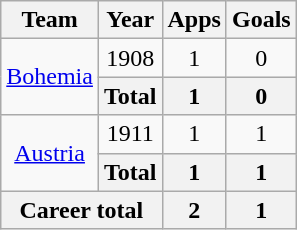<table class="wikitable" style="text-align:center">
<tr>
<th>Team</th>
<th>Year</th>
<th>Apps</th>
<th>Goals</th>
</tr>
<tr>
<td rowspan="2"><a href='#'>Bohemia</a></td>
<td>1908</td>
<td>1</td>
<td>0</td>
</tr>
<tr>
<th>Total</th>
<th>1</th>
<th>0</th>
</tr>
<tr>
<td rowspan="2"><a href='#'>Austria</a></td>
<td>1911</td>
<td>1</td>
<td>1</td>
</tr>
<tr>
<th>Total</th>
<th>1</th>
<th>1</th>
</tr>
<tr>
<th colspan="2">Career total</th>
<th>2</th>
<th>1</th>
</tr>
</table>
